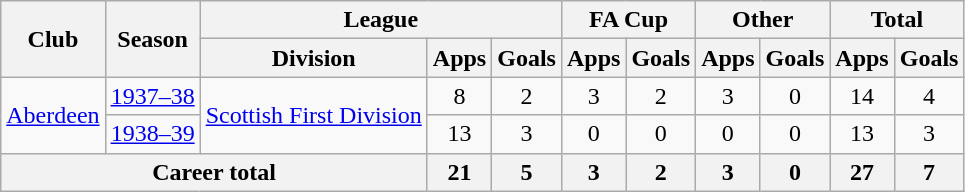<table class="wikitable" style="text-align:center">
<tr>
<th rowspan="2">Club</th>
<th rowspan="2">Season</th>
<th colspan="3">League</th>
<th colspan="2">FA Cup</th>
<th colspan="2">Other</th>
<th colspan="2">Total</th>
</tr>
<tr>
<th>Division</th>
<th>Apps</th>
<th>Goals</th>
<th>Apps</th>
<th>Goals</th>
<th>Apps</th>
<th>Goals</th>
<th>Apps</th>
<th>Goals</th>
</tr>
<tr>
<td rowspan="2"><a href='#'>Aberdeen</a></td>
<td><a href='#'>1937–38</a></td>
<td rowspan="2"><a href='#'>Scottish First Division</a></td>
<td>8</td>
<td>2</td>
<td>3</td>
<td>2</td>
<td>3</td>
<td>0</td>
<td>14</td>
<td>4</td>
</tr>
<tr>
<td><a href='#'>1938–39</a></td>
<td>13</td>
<td>3</td>
<td>0</td>
<td>0</td>
<td>0</td>
<td>0</td>
<td>13</td>
<td>3</td>
</tr>
<tr>
<th colspan="3">Career total</th>
<th>21</th>
<th>5</th>
<th>3</th>
<th>2</th>
<th>3</th>
<th>0</th>
<th>27</th>
<th>7</th>
</tr>
</table>
